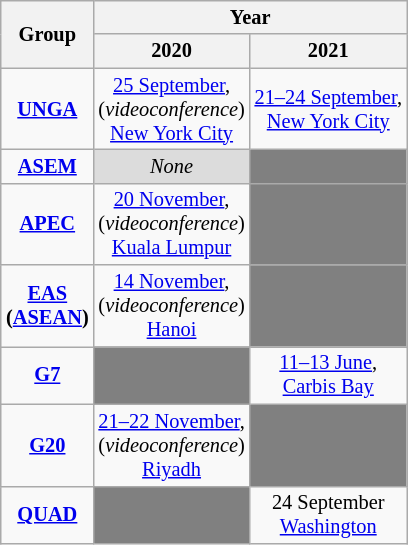<table class="wikitable" style="margin:1em auto; font-size:85%; text-align:center;">
<tr>
<th rowspan="2">Group</th>
<th colspan="4">Year</th>
</tr>
<tr>
<th>2020</th>
<th>2021</th>
</tr>
<tr>
<td><strong><a href='#'>UNGA</a></strong></td>
<td><a href='#'>25 September</a>,<br>(<em>videoconference</em>)<br> <a href='#'>New York City</a></td>
<td><a href='#'>21–24 September</a>,<br> <a href='#'>New York City</a></td>
</tr>
<tr>
<td><strong><a href='#'>ASEM</a></strong></td>
<td style="background:#dcdcdc;"><em>None</em></td>
<td style="background:grey;"></td>
</tr>
<tr>
<td><strong><a href='#'>APEC</a></strong></td>
<td><a href='#'>20 November</a>,<br>(<em>videoconference</em>)<br> <a href='#'>Kuala Lumpur</a></td>
<td style="background:grey;"></td>
</tr>
<tr>
<td><strong><a href='#'>EAS</a><br>(<a href='#'>ASEAN</a>)</strong></td>
<td><a href='#'>14 November</a>,<br>(<em>videoconference</em>)<br> <a href='#'>Hanoi</a></td>
<td style="background:grey;"></td>
</tr>
<tr>
<td><strong><a href='#'>G7</a></strong></td>
<td style="background:grey;"></td>
<td><a href='#'>11–13 June</a>,<br> <a href='#'>Carbis Bay</a></td>
</tr>
<tr>
<td><strong><a href='#'>G20</a></strong></td>
<td><a href='#'>21–22 November</a>,<br>(<em>videoconference</em>)<br> <a href='#'>Riyadh</a></td>
<td style="background:grey;"></td>
</tr>
<tr>
<td><strong><a href='#'>QUAD</a></strong></td>
<td style="background:grey;"></td>
<td>24 September<br> <a href='#'>Washington</a></td>
</tr>
</table>
